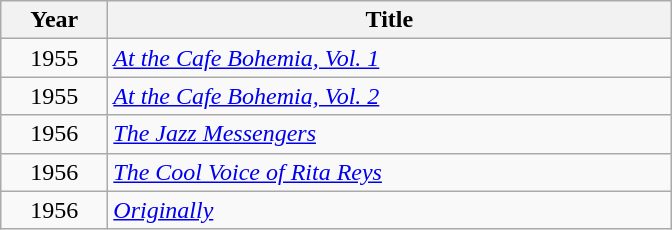<table class="wikitable" style="text-align:center">
<tr>
<th style="width:4em">Year</th>
<th style="width:23em">Title</th>
</tr>
<tr>
<td>1955</td>
<td style="text-align:left"><em><a href='#'>At the Cafe Bohemia, Vol. 1</a></em></td>
</tr>
<tr>
<td>1955</td>
<td style="text-align:left"><em><a href='#'>At the Cafe Bohemia, Vol. 2</a></em></td>
</tr>
<tr>
<td>1956</td>
<td style="text-align:left"><em><a href='#'>The Jazz Messengers</a></em></td>
</tr>
<tr>
<td>1956</td>
<td style="text-align:left"><em><a href='#'>The Cool Voice of Rita Reys</a></em></td>
</tr>
<tr>
<td>1956</td>
<td style="text-align:left"><em><a href='#'>Originally</a></em></td>
</tr>
</table>
